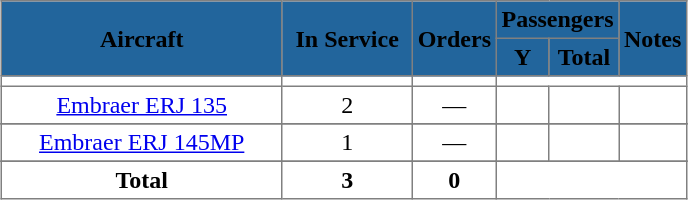<table class="toccolours" border="1" cellpadding="3" style="margin:1em auto; border-collapse:collapse;text-align:center">
<tr style="background:#22659c;">
<th rowspan="2" style="width:180px;"><span>Aircraft</span></th>
<th rowspan="2" style="width:80px;"><span>In Service</span></th>
<th rowspan="2" style="width:30px;"><span>Orders</span></th>
<th colspan="2"><span>Passengers</span></th>
<th rowspan="2"><span>Notes</span></th>
</tr>
<tr style="background:#22659c;">
<th style="width:25px;"><abbr><span>Y</span></abbr></th>
<th style="width:25px;"><span>Total</span></th>
</tr>
<tr>
<td></td>
<td></td>
<td></td>
</tr>
<tr>
<td><a href='#'>Embraer ERJ 135</a></td>
<td>2</td>
<td>—</td>
<td></td>
<td></td>
<td></td>
</tr>
<tr>
</tr>
<tr>
<td><a href='#'>Embraer ERJ 145MP</a></td>
<td>1</td>
<td>—</td>
<td></td>
<td></td>
<td></td>
</tr>
<tr>
</tr>
<tr>
<th>Total</th>
<th>3</th>
<th>0</th>
<th colspan="3"></th>
</tr>
</table>
